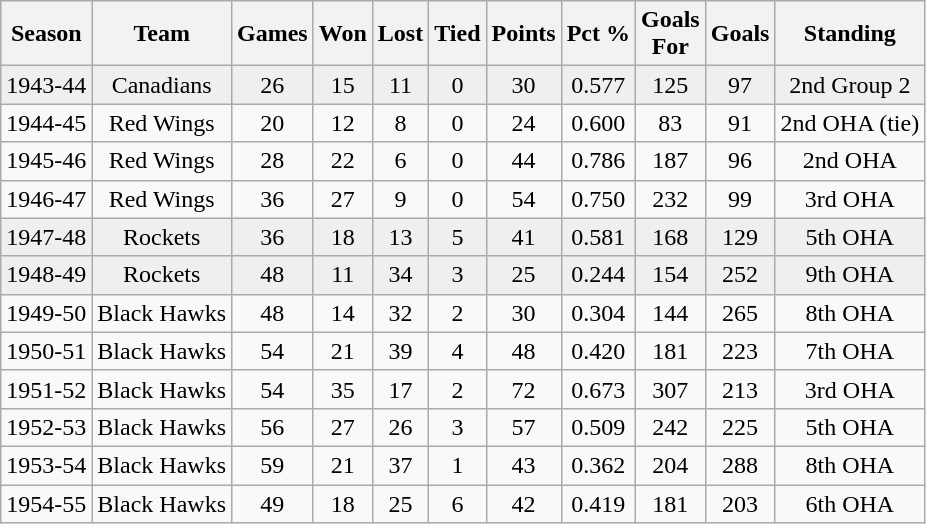<table class="wikitable">
<tr>
<th>Season</th>
<th>Team</th>
<th>Games</th>
<th>Won</th>
<th>Lost</th>
<th>Tied</th>
<th>Points</th>
<th>Pct %</th>
<th>Goals<br>For</th>
<th>Goals<br></th>
<th>Standing</th>
</tr>
<tr align="center" bgcolor="#efefef">
<td>1943-44</td>
<td>Canadians</td>
<td>26</td>
<td>15</td>
<td>11</td>
<td>0</td>
<td>30</td>
<td>0.577</td>
<td>125</td>
<td>97</td>
<td>2nd Group 2</td>
</tr>
<tr align="center">
<td>1944-45</td>
<td>Red Wings</td>
<td>20</td>
<td>12</td>
<td>8</td>
<td>0</td>
<td>24</td>
<td>0.600</td>
<td>83</td>
<td>91</td>
<td>2nd OHA (tie)</td>
</tr>
<tr align="center">
<td>1945-46</td>
<td>Red Wings</td>
<td>28</td>
<td>22</td>
<td>6</td>
<td>0</td>
<td>44</td>
<td>0.786</td>
<td>187</td>
<td>96</td>
<td>2nd OHA</td>
</tr>
<tr align="center">
<td>1946-47</td>
<td>Red Wings</td>
<td>36</td>
<td>27</td>
<td>9</td>
<td>0</td>
<td>54</td>
<td>0.750</td>
<td>232</td>
<td>99</td>
<td>3rd OHA</td>
</tr>
<tr align="center" bgcolor="#efefef">
<td>1947-48</td>
<td>Rockets</td>
<td>36</td>
<td>18</td>
<td>13</td>
<td>5</td>
<td>41</td>
<td>0.581</td>
<td>168</td>
<td>129</td>
<td>5th OHA</td>
</tr>
<tr align="center" bgcolor="#efefef">
<td>1948-49</td>
<td>Rockets</td>
<td>48</td>
<td>11</td>
<td>34</td>
<td>3</td>
<td>25</td>
<td>0.244</td>
<td>154</td>
<td>252</td>
<td>9th OHA</td>
</tr>
<tr align="center">
<td>1949-50</td>
<td>Black Hawks</td>
<td>48</td>
<td>14</td>
<td>32</td>
<td>2</td>
<td>30</td>
<td>0.304</td>
<td>144</td>
<td>265</td>
<td>8th OHA</td>
</tr>
<tr align="center">
<td>1950-51</td>
<td>Black Hawks</td>
<td>54</td>
<td>21</td>
<td>39</td>
<td>4</td>
<td>48</td>
<td>0.420</td>
<td>181</td>
<td>223</td>
<td>7th OHA</td>
</tr>
<tr align="center">
<td>1951-52</td>
<td>Black Hawks</td>
<td>54</td>
<td>35</td>
<td>17</td>
<td>2</td>
<td>72</td>
<td>0.673</td>
<td>307</td>
<td>213</td>
<td>3rd OHA</td>
</tr>
<tr align="center">
<td>1952-53</td>
<td>Black Hawks</td>
<td>56</td>
<td>27</td>
<td>26</td>
<td>3</td>
<td>57</td>
<td>0.509</td>
<td>242</td>
<td>225</td>
<td>5th OHA</td>
</tr>
<tr align="center">
<td>1953-54</td>
<td>Black Hawks</td>
<td>59</td>
<td>21</td>
<td>37</td>
<td>1</td>
<td>43</td>
<td>0.362</td>
<td>204</td>
<td>288</td>
<td>8th OHA</td>
</tr>
<tr align="center">
<td>1954-55</td>
<td>Black Hawks</td>
<td>49</td>
<td>18</td>
<td>25</td>
<td>6</td>
<td>42</td>
<td>0.419</td>
<td>181</td>
<td>203</td>
<td>6th OHA</td>
</tr>
</table>
